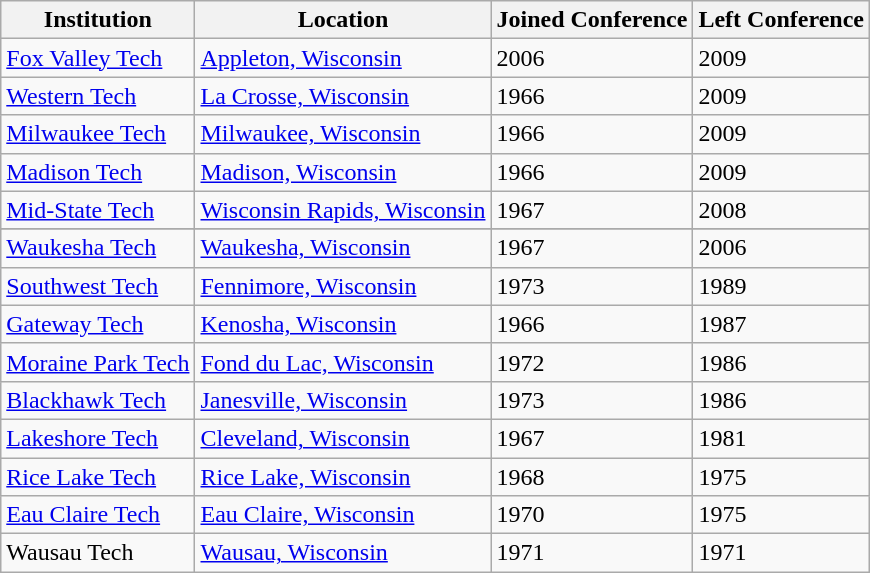<table class="wikitable">
<tr>
<th>Institution</th>
<th>Location</th>
<th>Joined Conference</th>
<th>Left Conference</th>
</tr>
<tr>
<td><a href='#'>Fox Valley Tech</a></td>
<td><a href='#'>Appleton, Wisconsin</a></td>
<td>2006</td>
<td>2009</td>
</tr>
<tr>
<td><a href='#'>Western Tech</a></td>
<td><a href='#'>La Crosse, Wisconsin</a></td>
<td>1966</td>
<td>2009</td>
</tr>
<tr>
<td><a href='#'>Milwaukee Tech</a></td>
<td><a href='#'>Milwaukee, Wisconsin</a></td>
<td>1966</td>
<td>2009</td>
</tr>
<tr>
<td><a href='#'>Madison Tech</a></td>
<td><a href='#'>Madison, Wisconsin</a></td>
<td>1966</td>
<td>2009</td>
</tr>
<tr>
<td><a href='#'>Mid-State Tech</a></td>
<td><a href='#'>Wisconsin Rapids, Wisconsin</a></td>
<td>1967</td>
<td>2008</td>
</tr>
<tr>
</tr>
<tr>
<td><a href='#'>Waukesha Tech</a></td>
<td><a href='#'>Waukesha, Wisconsin</a></td>
<td>1967</td>
<td>2006</td>
</tr>
<tr>
<td><a href='#'>Southwest Tech</a></td>
<td><a href='#'>Fennimore, Wisconsin</a></td>
<td>1973</td>
<td>1989</td>
</tr>
<tr>
<td><a href='#'>Gateway Tech</a></td>
<td><a href='#'>Kenosha, Wisconsin</a></td>
<td>1966</td>
<td>1987</td>
</tr>
<tr>
<td><a href='#'>Moraine Park Tech</a></td>
<td><a href='#'>Fond du Lac, Wisconsin</a></td>
<td>1972</td>
<td>1986</td>
</tr>
<tr>
<td><a href='#'>Blackhawk Tech</a></td>
<td><a href='#'>Janesville, Wisconsin</a></td>
<td>1973</td>
<td>1986</td>
</tr>
<tr>
<td><a href='#'>Lakeshore Tech</a></td>
<td><a href='#'>Cleveland, Wisconsin</a></td>
<td>1967</td>
<td>1981</td>
</tr>
<tr>
<td><a href='#'>Rice Lake Tech</a></td>
<td><a href='#'>Rice Lake, Wisconsin</a></td>
<td>1968</td>
<td>1975</td>
</tr>
<tr>
<td><a href='#'>Eau Claire Tech</a></td>
<td><a href='#'>Eau Claire, Wisconsin</a></td>
<td>1970</td>
<td>1975</td>
</tr>
<tr>
<td>Wausau Tech</td>
<td><a href='#'>Wausau, Wisconsin</a></td>
<td>1971</td>
<td>1971</td>
</tr>
</table>
